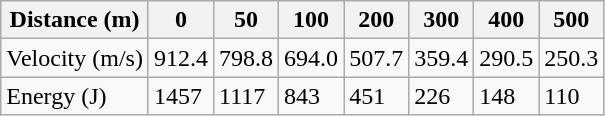<table class="wikitable hideable">
<tr>
<th>Distance (m)</th>
<th>0</th>
<th>50</th>
<th>100</th>
<th>200</th>
<th>300</th>
<th>400</th>
<th>500</th>
</tr>
<tr>
<td>Velocity (m/s)</td>
<td>912.4</td>
<td>798.8</td>
<td>694.0</td>
<td>507.7</td>
<td>359.4</td>
<td>290.5</td>
<td>250.3</td>
</tr>
<tr>
<td>Energy (J)</td>
<td>1457</td>
<td>1117</td>
<td>843</td>
<td>451</td>
<td>226</td>
<td>148</td>
<td>110</td>
</tr>
</table>
